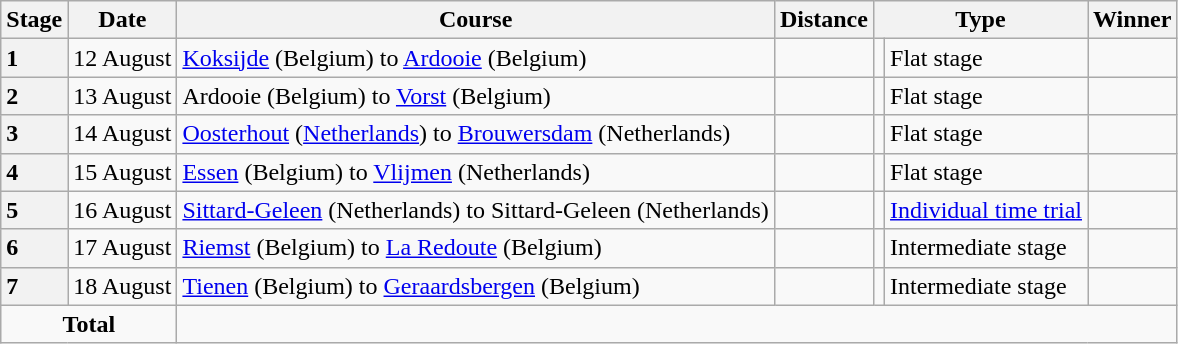<table class="wikitable">
<tr>
<th>Stage</th>
<th>Date</th>
<th>Course</th>
<th>Distance</th>
<th colspan="2">Type</th>
<th>Winner</th>
</tr>
<tr>
<th style="text-align:left">1</th>
<td align=right>12 August</td>
<td><a href='#'>Koksijde</a> (Belgium) to <a href='#'>Ardooie</a> (Belgium)</td>
<td style="text-align:center;"></td>
<td></td>
<td>Flat stage</td>
<td></td>
</tr>
<tr>
<th style="text-align:left">2</th>
<td align=right>13 August</td>
<td>Ardooie (Belgium) to <a href='#'>Vorst</a> (Belgium)</td>
<td style="text-align:center;"></td>
<td></td>
<td>Flat stage</td>
<td></td>
</tr>
<tr>
<th style="text-align:left">3</th>
<td align=right>14 August</td>
<td><a href='#'>Oosterhout</a> (<a href='#'>Netherlands</a>) to <a href='#'>Brouwersdam</a> (Netherlands)</td>
<td style="text-align:center;"></td>
<td></td>
<td>Flat stage</td>
<td></td>
</tr>
<tr>
<th style="text-align:left">4</th>
<td align=right>15 August</td>
<td><a href='#'>Essen</a> (Belgium) to <a href='#'>Vlijmen</a> (Netherlands)</td>
<td style="text-align:center;"></td>
<td></td>
<td>Flat stage</td>
<td></td>
</tr>
<tr>
<th style="text-align:left">5</th>
<td align=right>16 August</td>
<td><a href='#'>Sittard-Geleen</a> (Netherlands) to Sittard-Geleen (Netherlands)</td>
<td style="text-align:center;"></td>
<td></td>
<td><a href='#'>Individual time trial</a></td>
<td></td>
</tr>
<tr>
<th style="text-align:left">6</th>
<td align=right>17 August</td>
<td><a href='#'>Riemst</a> (Belgium) to <a href='#'>La Redoute</a> (Belgium)</td>
<td style="text-align:center;"></td>
<td></td>
<td>Intermediate stage</td>
<td></td>
</tr>
<tr>
<th style="text-align:left">7</th>
<td align=right>18 August</td>
<td><a href='#'>Tienen</a> (Belgium) to <a href='#'>Geraardsbergen</a> (Belgium)</td>
<td style="text-align:center;"></td>
<td></td>
<td>Intermediate stage</td>
<td></td>
</tr>
<tr>
<td colspan="2" style="text-align:center;"><strong>Total</strong></td>
<td colspan="5" style="text-align:center;"></td>
</tr>
</table>
